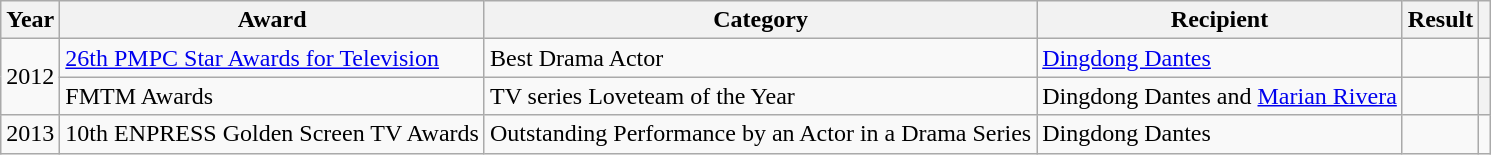<table class="wikitable">
<tr>
<th>Year</th>
<th>Award</th>
<th>Category</th>
<th>Recipient</th>
<th>Result</th>
<th></th>
</tr>
<tr>
<td rowspan=2>2012</td>
<td><a href='#'>26th PMPC Star Awards for Television</a></td>
<td>Best Drama Actor</td>
<td><a href='#'>Dingdong Dantes</a></td>
<td></td>
<td></td>
</tr>
<tr>
<td>FMTM Awards</td>
<td>TV series Loveteam of the Year</td>
<td>Dingdong Dantes and <a href='#'>Marian Rivera</a></td>
<td></td>
<th></th>
</tr>
<tr>
<td>2013</td>
<td>10th ENPRESS Golden Screen TV Awards</td>
<td>Outstanding Performance by an Actor in a Drama Series</td>
<td>Dingdong Dantes</td>
<td></td>
<td></td>
</tr>
</table>
